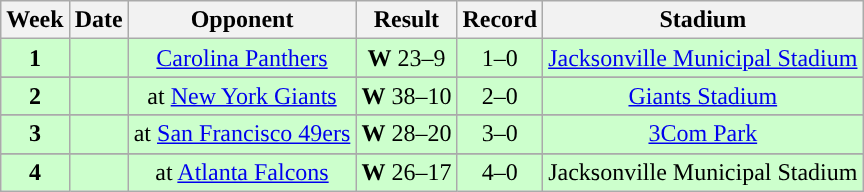<table class="wikitable" style="text-align:center">
<tr>
<th>Week</th>
<th>Date</th>
<th>Opponent</th>
<th>Result</th>
<th>Record</th>
<th>Stadium</th>
</tr>
<tr style="background: #cfc;">
<td align="center"><strong>1</strong></td>
<td></td>
<td><a href='#'>Carolina Panthers</a></td>
<td><strong>W</strong> 23–9</td>
<td>1–0</td>
<td><a href='#'>Jacksonville Municipal Stadium</a></td>
</tr>
<tr>
</tr>
<tr style="background: #cfc;">
<td align="center"><strong>2</strong></td>
<td></td>
<td>at <a href='#'>New York Giants</a></td>
<td><strong>W</strong> 38–10</td>
<td>2–0</td>
<td><a href='#'>Giants Stadium</a></td>
</tr>
<tr>
</tr>
<tr style="background: #cfc;">
<td align="center"><strong>3</strong></td>
<td></td>
<td>at <a href='#'>San Francisco 49ers</a></td>
<td><strong>W</strong> 28–20</td>
<td>3–0</td>
<td><a href='#'>3Com Park</a></td>
</tr>
<tr>
</tr>
<tr style="background: #cfc;">
<td align="center"><strong>4</strong></td>
<td></td>
<td>at <a href='#'>Atlanta Falcons</a></td>
<td><strong>W</strong> 26–17</td>
<td>4–0</td>
<td>Jacksonville Municipal Stadium</td>
</tr>
</table>
